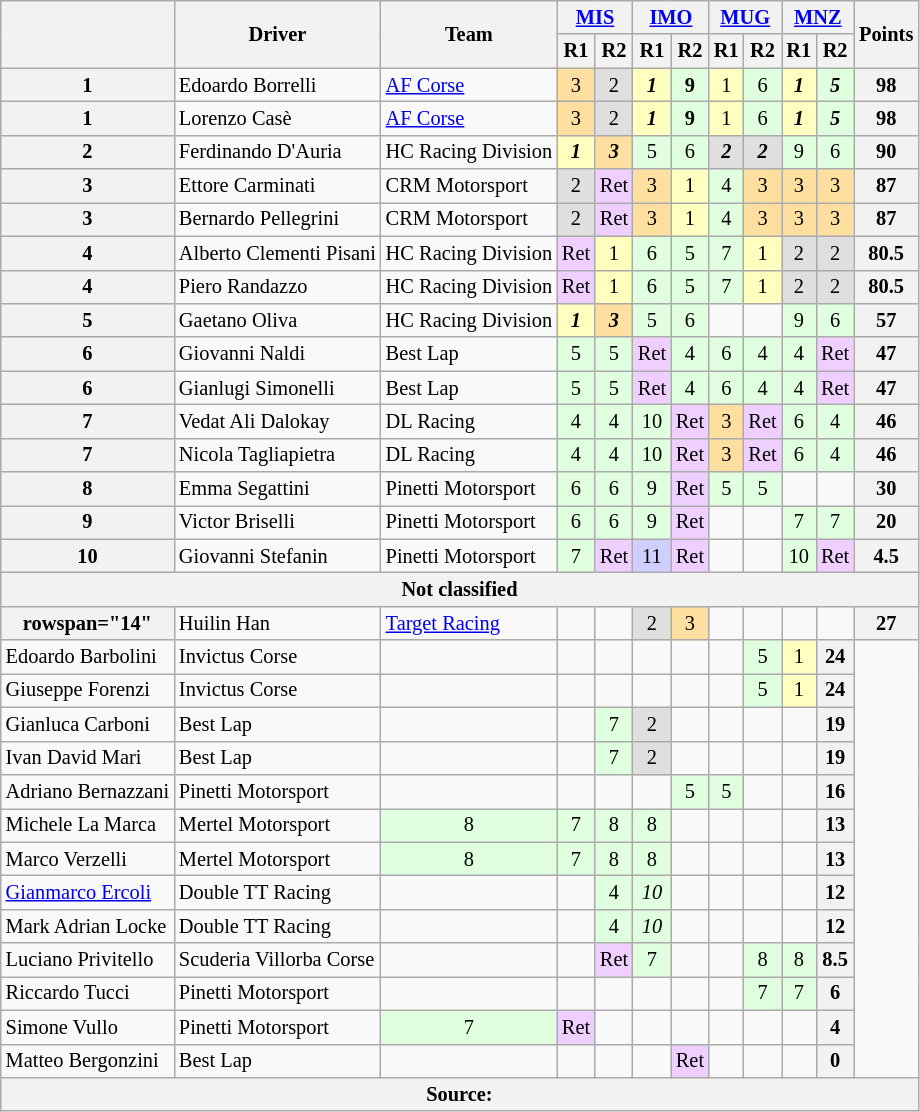<table class="wikitable" style="font-size:85%; text-align:center;">
<tr>
<th rowspan="2"></th>
<th rowspan="2">Driver</th>
<th rowspan="2">Team</th>
<th colspan="2"><a href='#'>MIS</a><br></th>
<th colspan="2"><a href='#'>IMO</a><br></th>
<th colspan="2"><a href='#'>MUG</a><br></th>
<th colspan="2"><a href='#'>MNZ</a><br></th>
<th rowspan="2">Points</th>
</tr>
<tr>
<th>R1</th>
<th>R2</th>
<th>R1</th>
<th>R2</th>
<th>R1</th>
<th>R2</th>
<th>R1</th>
<th>R2</th>
</tr>
<tr>
<th>1</th>
<td style="text-align:left"> Edoardo Borrelli</td>
<td style="text-align:left"> <a href='#'>AF Corse</a></td>
<td style="background:#FFDF9F">3</td>
<td style="background:#DFDFDF">2</td>
<td style="background:#FFFFBF"><strong><em>1</em></strong></td>
<td style="background:#DFFFDF"><strong>9</strong></td>
<td style="background:#FFFFBF">1</td>
<td style="background:#DFFFDF">6</td>
<td style="background:#FFFFBF"><strong><em>1</em></strong></td>
<td style="background:#DFFFDF"><strong><em>5</em></strong></td>
<th>98</th>
</tr>
<tr>
<th>1</th>
<td style="text-align:left"> Lorenzo Casè</td>
<td style="text-align:left"> <a href='#'>AF Corse</a></td>
<td style="background:#FFDF9F">3</td>
<td style="background:#DFDFDF">2</td>
<td style="background:#FFFFBF"><strong><em>1</em></strong></td>
<td style="background:#DFFFDF"><strong>9</strong></td>
<td style="background:#FFFFBF">1</td>
<td style="background:#DFFFDF">6</td>
<td style="background:#FFFFBF"><strong><em>1</em></strong></td>
<td style="background:#DFFFDF"><strong><em>5</em></strong></td>
<th>98</th>
</tr>
<tr>
<th>2</th>
<td style="text-align:left"> Ferdinando D'Auria</td>
<td style="text-align:left"> HC Racing Division</td>
<td style="background:#FFFFBF"><strong><em>1</em></strong></td>
<td style="background:#FFDF9F"><strong><em>3</em></strong></td>
<td style="background:#DFFFDF">5</td>
<td style="background:#DFFFDF">6</td>
<td style="background:#DFDFDF"><strong><em>2</em></strong></td>
<td style="background:#DFDFDF"><strong><em>2</em></strong></td>
<td style="background:#DFFFDF">9</td>
<td style="background:#DFFFDF">6</td>
<th>90</th>
</tr>
<tr>
<th>3</th>
<td style="text-align:left"> Ettore Carminati</td>
<td style="text-align:left"> CRM Motorsport</td>
<td style="background:#DFDFDF">2</td>
<td style="background:#EFCFFF">Ret</td>
<td style="background:#FFDF9F">3</td>
<td style="background:#FFFFBF">1</td>
<td style="background:#DFFFDF">4</td>
<td style="background:#FFDF9F">3</td>
<td style="background:#FFDF9F">3</td>
<td style="background:#FFDF9F">3</td>
<th>87</th>
</tr>
<tr>
<th>3</th>
<td style="text-align:left"> Bernardo Pellegrini</td>
<td style="text-align:left"> CRM Motorsport</td>
<td style="background:#DFDFDF">2</td>
<td style="background:#EFCFFF">Ret</td>
<td style="background:#FFDF9F">3</td>
<td style="background:#FFFFBF">1</td>
<td style="background:#DFFFDF">4</td>
<td style="background:#FFDF9F">3</td>
<td style="background:#FFDF9F">3</td>
<td style="background:#FFDF9F">3</td>
<th>87</th>
</tr>
<tr>
<th>4</th>
<td style="text-align:left"> Alberto Clementi Pisani</td>
<td style="text-align:left"> HC Racing Division</td>
<td style="background:#EFCFFF">Ret</td>
<td style="background:#FFFFBF">1</td>
<td style="background:#DFFFDF">6</td>
<td style="background:#DFFFDF">5</td>
<td style="background:#DFFFDF">7</td>
<td style="background:#FFFFBF">1</td>
<td style="background:#DFDFDF">2</td>
<td style="background:#DFDFDF">2</td>
<th>80.5</th>
</tr>
<tr>
<th>4</th>
<td style="text-align:left"> Piero Randazzo</td>
<td style="text-align:left"> HC Racing Division</td>
<td style="background:#EFCFFF">Ret</td>
<td style="background:#FFFFBF">1</td>
<td style="background:#DFFFDF">6</td>
<td style="background:#DFFFDF">5</td>
<td style="background:#DFFFDF">7</td>
<td style="background:#FFFFBF">1</td>
<td style="background:#DFDFDF">2</td>
<td style="background:#DFDFDF">2</td>
<th>80.5</th>
</tr>
<tr>
<th>5</th>
<td style="text-align:left"> Gaetano Oliva</td>
<td style="text-align:left"> HC Racing Division</td>
<td style="background:#FFFFBF"><strong><em>1</em></strong></td>
<td style="background:#FFDF9F"><strong><em>3</em></strong></td>
<td style="background:#DFFFDF">5</td>
<td style="background:#DFFFDF">6</td>
<td style="background:#"></td>
<td style="background:#"></td>
<td style="background:#DFFFDF">9</td>
<td style="background:#DFFFDF">6</td>
<th>57</th>
</tr>
<tr>
<th>6</th>
<td style="text-align:left"> Giovanni Naldi</td>
<td style="text-align:left"> Best Lap</td>
<td style="background:#DFFFDF">5</td>
<td style="background:#DFFFDF">5</td>
<td style="background:#EFCFFF">Ret</td>
<td style="background:#DFFFDF">4</td>
<td style="background:#DFFFDF">6</td>
<td style="background:#DFFFDF">4</td>
<td style="background:#DFFFDF">4</td>
<td style="background:#EFCFFF">Ret</td>
<th>47</th>
</tr>
<tr>
<th>6</th>
<td style="text-align:left"> Gianlugi Simonelli</td>
<td style="text-align:left"> Best Lap</td>
<td style="background:#DFFFDF">5</td>
<td style="background:#DFFFDF">5</td>
<td style="background:#EFCFFF">Ret</td>
<td style="background:#DFFFDF">4</td>
<td style="background:#DFFFDF">6</td>
<td style="background:#DFFFDF">4</td>
<td style="background:#DFFFDF">4</td>
<td style="background:#EFCFFF">Ret</td>
<th>47</th>
</tr>
<tr>
<th>7</th>
<td style="text-align:left"> Vedat Ali Dalokay</td>
<td style="text-align:left"> DL Racing</td>
<td style="background:#DFFFDF">4</td>
<td style="background:#DFFFDF">4</td>
<td style="background:#DFFFDF">10</td>
<td style="background:#EFCFFF">Ret</td>
<td style="background:#FFDF9F">3</td>
<td style="background:#EFCFFF">Ret</td>
<td style="background:#DFFFDF">6</td>
<td style="background:#DFFFDF">4</td>
<th>46</th>
</tr>
<tr>
<th>7</th>
<td style="text-align:left"> Nicola Tagliapietra</td>
<td style="text-align:left"> DL Racing</td>
<td style="background:#DFFFDF">4</td>
<td style="background:#DFFFDF">4</td>
<td style="background:#DFFFDF">10</td>
<td style="background:#EFCFFF">Ret</td>
<td style="background:#FFDF9F">3</td>
<td style="background:#EFCFFF">Ret</td>
<td style="background:#DFFFDF">6</td>
<td style="background:#DFFFDF">4</td>
<th>46</th>
</tr>
<tr>
<th>8</th>
<td style="text-align:left"> Emma Segattini</td>
<td style="text-align:left"> Pinetti Motorsport</td>
<td style="background:#DFFFDF">6</td>
<td style="background:#DFFFDF">6</td>
<td style="background:#DFFFDF">9</td>
<td style="background:#EFCFFF">Ret</td>
<td style="background:#DFFFDF">5</td>
<td style="background:#DFFFDF">5</td>
<td style="background:#"></td>
<td style="background:#"></td>
<th>30</th>
</tr>
<tr>
<th>9</th>
<td style="text-align:left"> Victor Briselli</td>
<td style="text-align:left"> Pinetti Motorsport</td>
<td style="background:#DFFFDF">6</td>
<td style="background:#DFFFDF">6</td>
<td style="background:#DFFFDF">9</td>
<td style="background:#EFCFFF">Ret</td>
<td style="background:#"></td>
<td style="background:#"></td>
<td style="background:#DFFFDF">7</td>
<td style="background:#DFFFDF">7</td>
<th>20</th>
</tr>
<tr>
<th>10</th>
<td style="text-align:left"> Giovanni Stefanin</td>
<td style="text-align:left"> Pinetti Motorsport</td>
<td style="background:#DFFFDF">7</td>
<td style="background:#EFCFFF">Ret</td>
<td style="background:#CFCFFF">11</td>
<td style="background:#EFCFFF">Ret</td>
<td style="background:#"></td>
<td style="background:#"></td>
<td style="background:#DFFFDF">10</td>
<td style="background:#EFCFFF">Ret</td>
<th>4.5</th>
</tr>
<tr>
<th colspan="12">Not classified</th>
</tr>
<tr>
<th>rowspan="14" </th>
<td style="text-align:left"> Huilin Han</td>
<td style="text-align:left"> <a href='#'>Target Racing</a></td>
<td style="background:#"></td>
<td style="background:#"></td>
<td style="background:#DFDFDF">2</td>
<td style="background:#FFDF9F">3</td>
<td style="background:#"></td>
<td style="background:#"></td>
<td style="background:#"></td>
<td style="background:#"></td>
<th>27</th>
</tr>
<tr>
<td style="text-align:left"> Edoardo Barbolini</td>
<td style="text-align:left"> Invictus Corse</td>
<td style="background:#"></td>
<td style="background:#"></td>
<td style="background:#"></td>
<td style="background:#"></td>
<td style="background:#"></td>
<td style="background:#"></td>
<td style="background:#DFFFDF">5</td>
<td style="background:#FFFFBF">1</td>
<th>24</th>
</tr>
<tr>
<td style="text-align:left"> Giuseppe Forenzi</td>
<td style="text-align:left"> Invictus Corse</td>
<td style="background:#"></td>
<td style="background:#"></td>
<td style="background:#"></td>
<td style="background:#"></td>
<td style="background:#"></td>
<td style="background:#"></td>
<td style="background:#DFFFDF">5</td>
<td style="background:#FFFFBF">1</td>
<th>24</th>
</tr>
<tr>
<td style="text-align:left"> Gianluca Carboni</td>
<td style="text-align:left"> Best Lap</td>
<td style="background:#"></td>
<td style="background:#"></td>
<td style="background:#DFFFDF">7</td>
<td style="background:#DFDFDF">2</td>
<td style="background:#"></td>
<td style="background:#"></td>
<td style="background:#"></td>
<td style="background:#"></td>
<th>19</th>
</tr>
<tr>
<td style="text-align:left"> Ivan David Mari</td>
<td style="text-align:left"> Best Lap</td>
<td style="background:#"></td>
<td style="background:#"></td>
<td style="background:#DFFFDF">7</td>
<td style="background:#DFDFDF">2</td>
<td style="background:#"></td>
<td style="background:#"></td>
<td style="background:#"></td>
<td style="background:#"></td>
<th>19</th>
</tr>
<tr>
<td style="text-align:left"> Adriano Bernazzani</td>
<td style="text-align:left"> Pinetti Motorsport</td>
<td style="background:#"></td>
<td style="background:#"></td>
<td style="background:#"></td>
<td style="background:#"></td>
<td style="background:#DFFFDF">5</td>
<td style="background:#DFFFDF">5</td>
<td style="background:#"></td>
<td style="background:#"></td>
<th>16</th>
</tr>
<tr>
<td style="text-align:left"> Michele La Marca</td>
<td style="text-align:left"> Mertel Motorsport</td>
<td style="background:#DFFFDF">8</td>
<td style="background:#DFFFDF">7</td>
<td style="background:#DFFFDF">8</td>
<td style="background:#DFFFDF">8</td>
<td style="background:#"></td>
<td style="background:#"></td>
<td style="background:#"></td>
<td style="background:#"></td>
<th>13</th>
</tr>
<tr>
<td style="text-align:left"> Marco Verzelli</td>
<td style="text-align:left"> Mertel Motorsport</td>
<td style="background:#DFFFDF">8</td>
<td style="background:#DFFFDF">7</td>
<td style="background:#DFFFDF">8</td>
<td style="background:#DFFFDF">8</td>
<td style="background:#"></td>
<td style="background:#"></td>
<td style="background:#"></td>
<td style="background:#"></td>
<th>13</th>
</tr>
<tr>
<td style="text-align:left"> <a href='#'>Gianmarco Ercoli</a></td>
<td style="text-align:left"> Double TT Racing</td>
<td style="background:#"></td>
<td style="background:#"></td>
<td style="background:#DFFFDF">4</td>
<td style="background:#DFFFDF"><em>10</em></td>
<td style="background:#"></td>
<td style="background:#"></td>
<td style="background:#"></td>
<td style="background:#"></td>
<th>12</th>
</tr>
<tr>
<td style="text-align:left"> Mark Adrian Locke</td>
<td style="text-align:left"> Double TT Racing</td>
<td style="background:#"></td>
<td style="background:#"></td>
<td style="background:#DFFFDF">4</td>
<td style="background:#DFFFDF"><em>10</em></td>
<td style="background:#"></td>
<td style="background:#"></td>
<td style="background:#"></td>
<td style="background:#"></td>
<th>12</th>
</tr>
<tr>
<td style="text-align:left"> Luciano Privitello</td>
<td style="text-align:left"> Scuderia Villorba Corse</td>
<td style="background:#"></td>
<td style="background:#"></td>
<td style="background:#EFCFFF">Ret</td>
<td style="background:#DFFFDF">7</td>
<td style="background:#"></td>
<td style="background:#"></td>
<td style="background:#DFFFDF">8</td>
<td style="background:#DFFFDF">8</td>
<th>8.5</th>
</tr>
<tr>
<td style="text-align:left"> Riccardo Tucci</td>
<td style="text-align:left"> Pinetti Motorsport</td>
<td style="background:#"></td>
<td style="background:#"></td>
<td style="background:#"></td>
<td style="background:#"></td>
<td style="background:#"></td>
<td style="background:#"></td>
<td style="background:#DFFFDF">7</td>
<td style="background:#DFFFDF">7</td>
<th>6</th>
</tr>
<tr>
<td style="text-align:left"> Simone Vullo</td>
<td style="text-align:left"> Pinetti Motorsport</td>
<td style="background:#DFFFDF">7</td>
<td style="background:#EFCFFF">Ret</td>
<td style="background:#"></td>
<td style="background:#"></td>
<td style="background:#"></td>
<td style="background:#"></td>
<td style="background:#"></td>
<td style="background:#"></td>
<th>4</th>
</tr>
<tr>
<td style="text-align:left"> Matteo Bergonzini</td>
<td style="text-align:left"> Best Lap</td>
<td style="background:#"></td>
<td style="background:#"></td>
<td style="background:#"></td>
<td style="background:#"></td>
<td style="background:#EFCFFF">Ret</td>
<td style="background:#"></td>
<td style="background:#"></td>
<td style="background:#"></td>
<th>0</th>
</tr>
<tr>
<th colspan="12">Source:</th>
</tr>
</table>
